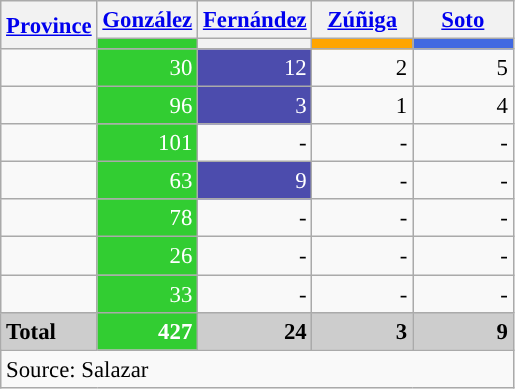<table class="wikitable sortable" style="text-align:right; font-size:95%">
<tr>
<th rowspan=2><a href='#'>Province</a></th>
<th width=60px><a href='#'>González</a></th>
<th width=60px><a href='#'>Fernández</a></th>
<th width=60px><a href='#'>Zúñiga</a></th>
<th width=60px><a href='#'>Soto</a></th>
</tr>
<tr>
<th style="background:#32CD32"></th>
<th style="background:"></th>
<th style="background:orange"></th>
<th style="background:royalblue"></th>
</tr>
<tr>
<td align="left"></td>
<td style="background:#32CD32; color:white;">30</td>
<td style="background:#4c4cad; color:white;">12</td>
<td>2</td>
<td>5</td>
</tr>
<tr>
<td align="left"></td>
<td style="background:#32CD32; color:white;">96</td>
<td style="background:#4c4cad; color:white;">3</td>
<td>1</td>
<td>4</td>
</tr>
<tr>
<td align="left"></td>
<td style="background:#32CD32; color:white;">101</td>
<td>-</td>
<td>-</td>
<td>-</td>
</tr>
<tr>
<td align="left"></td>
<td style="background:#32CD32; color:white;">63</td>
<td style="background:#4c4cad; color:white;">9</td>
<td>-</td>
<td>-</td>
</tr>
<tr>
<td align="left"></td>
<td style="background:#32CD32; color:white;">78</td>
<td>-</td>
<td>-</td>
<td>-</td>
</tr>
<tr>
<td align="left"></td>
<td style="background:#32CD32; color:white;">26</td>
<td>-</td>
<td>-</td>
<td>-</td>
</tr>
<tr>
<td align="left"></td>
<td style="background:#32CD32; color:white;">33</td>
<td>-</td>
<td>-</td>
<td>-</td>
</tr>
<tr style="background:#CDCDCD;" class=sortbottom>
<td align="left"><strong>Total</strong></td>
<td style="background:#32CD32; color:white;"><strong>427</strong></td>
<td><strong>24</strong></td>
<td><strong>3</strong></td>
<td><strong>9</strong></td>
</tr>
<tr class=sortbottom>
<td align=left colspan=11>Source: Salazar</td>
</tr>
</table>
